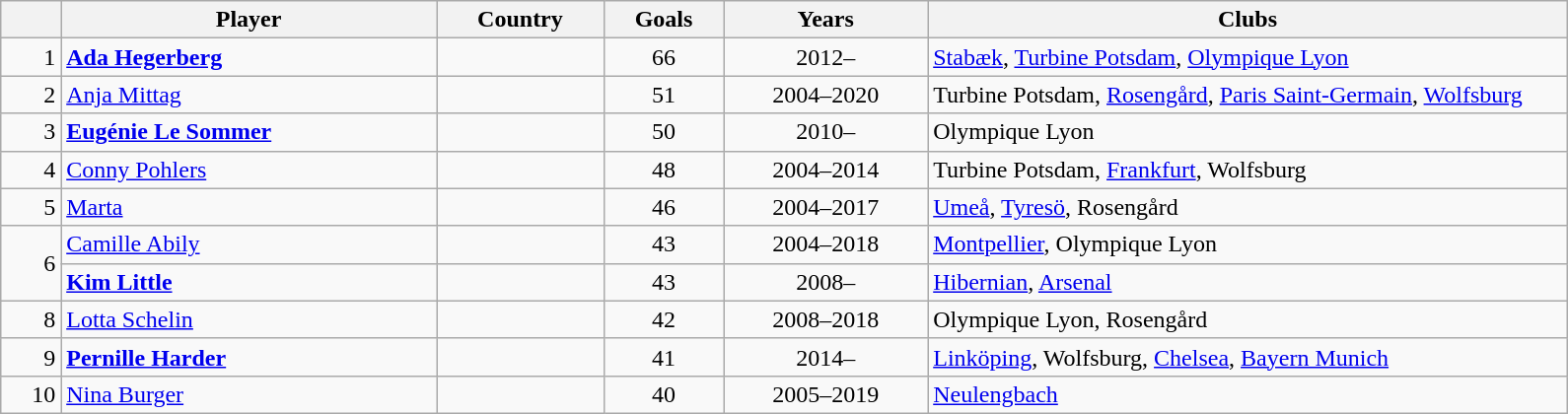<table class="wikitable sortable" width="1060" style="align-center">
<tr>
<th></th>
<th>Player</th>
<th>Country</th>
<th>Goals</th>
<th>Years</th>
<th width=425>Clubs</th>
</tr>
<tr>
<td align=right>1</td>
<td><strong><a href='#'>Ada Hegerberg</a></strong></td>
<td></td>
<td align=center>66</td>
<td align="center">2012–</td>
<td><a href='#'>Stabæk</a>, <a href='#'>Turbine Potsdam</a>, <a href='#'>Olympique Lyon</a></td>
</tr>
<tr>
<td align=right>2</td>
<td><a href='#'>Anja Mittag</a></td>
<td></td>
<td align=center>51</td>
<td align="center">2004–2020</td>
<td>Turbine Potsdam, <a href='#'>Rosengård</a>, <a href='#'>Paris Saint-Germain</a>, <a href='#'>Wolfsburg</a></td>
</tr>
<tr>
<td align="right">3</td>
<td><strong><a href='#'>Eugénie Le Sommer</a></strong></td>
<td></td>
<td align="center">50</td>
<td align="center">2010–</td>
<td>Olympique Lyon</td>
</tr>
<tr>
<td align="right">4</td>
<td><a href='#'>Conny Pohlers</a></td>
<td></td>
<td align=center>48</td>
<td align=center>2004–2014</td>
<td>Turbine Potsdam, <a href='#'>Frankfurt</a>, Wolfsburg</td>
</tr>
<tr>
<td align="right">5</td>
<td><a href='#'>Marta</a></td>
<td></td>
<td align="center">46</td>
<td align="center">2004–2017</td>
<td><a href='#'>Umeå</a>, <a href='#'>Tyresö</a>, Rosengård</td>
</tr>
<tr>
<td align="right" rowspan=2>6</td>
<td><a href='#'>Camille Abily</a></td>
<td></td>
<td align="center">43</td>
<td align="center">2004–2018</td>
<td><a href='#'>Montpellier</a>, Olympique Lyon</td>
</tr>
<tr>
<td><strong><a href='#'>Kim Little</a></strong></td>
<td></td>
<td align="center">43</td>
<td align="center">2008–</td>
<td><a href='#'>Hibernian</a>, <a href='#'>Arsenal</a></td>
</tr>
<tr>
<td align="right">8</td>
<td><a href='#'>Lotta Schelin</a></td>
<td></td>
<td align="center">42</td>
<td align="center">2008–2018</td>
<td>Olympique Lyon, Rosengård</td>
</tr>
<tr>
<td align="right">9</td>
<td><strong><a href='#'>Pernille Harder</a></strong></td>
<td></td>
<td align="center">41</td>
<td align="center">2014–</td>
<td><a href='#'>Linköping</a>, Wolfsburg, <a href='#'>Chelsea</a>, <a href='#'>Bayern Munich</a></td>
</tr>
<tr>
<td align="right">10</td>
<td><a href='#'>Nina Burger</a></td>
<td></td>
<td align="center">40</td>
<td align="center">2005–2019</td>
<td><a href='#'>Neulengbach</a></td>
</tr>
</table>
